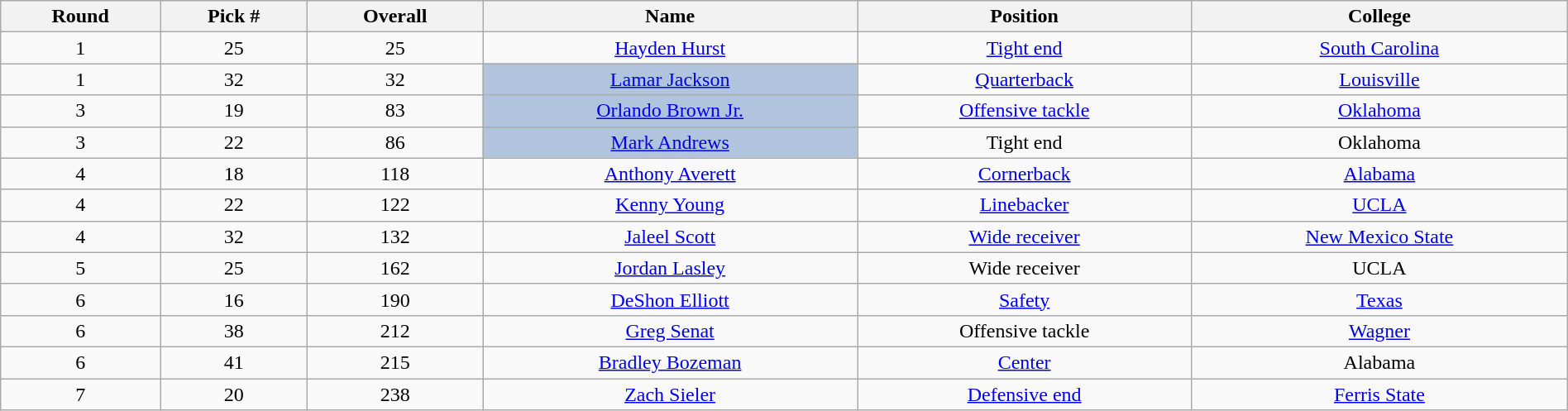<table class="wikitable sortable sortable" style="width: 100%; text-align:center">
<tr>
<th>Round</th>
<th>Pick #</th>
<th>Overall</th>
<th>Name</th>
<th>Position</th>
<th>College</th>
</tr>
<tr>
<td>1</td>
<td>25</td>
<td>25</td>
<td><a href='#'>Hayden Hurst</a></td>
<td><a href='#'>Tight end</a></td>
<td><a href='#'>South Carolina</a></td>
</tr>
<tr>
<td>1</td>
<td>32</td>
<td>32</td>
<td bgcolor=lightsteelblue><a href='#'>Lamar Jackson</a></td>
<td><a href='#'>Quarterback</a></td>
<td><a href='#'>Louisville</a></td>
</tr>
<tr>
<td>3</td>
<td>19</td>
<td>83</td>
<td bgcolor=lightsteelblue><a href='#'>Orlando Brown Jr.</a></td>
<td><a href='#'>Offensive tackle</a></td>
<td><a href='#'>Oklahoma</a></td>
</tr>
<tr>
<td>3</td>
<td>22</td>
<td>86</td>
<td bgcolor=lightsteelblue><a href='#'>Mark Andrews</a></td>
<td>Tight end</td>
<td>Oklahoma</td>
</tr>
<tr>
<td>4</td>
<td>18</td>
<td>118</td>
<td><a href='#'>Anthony Averett</a></td>
<td><a href='#'>Cornerback</a></td>
<td><a href='#'>Alabama</a></td>
</tr>
<tr>
<td>4</td>
<td>22</td>
<td>122</td>
<td><a href='#'>Kenny Young</a></td>
<td><a href='#'>Linebacker</a></td>
<td><a href='#'>UCLA</a></td>
</tr>
<tr>
<td>4</td>
<td>32</td>
<td>132</td>
<td><a href='#'>Jaleel Scott</a></td>
<td><a href='#'>Wide receiver</a></td>
<td><a href='#'>New Mexico State</a></td>
</tr>
<tr>
<td>5</td>
<td>25</td>
<td>162</td>
<td><a href='#'>Jordan Lasley</a></td>
<td>Wide receiver</td>
<td>UCLA</td>
</tr>
<tr>
<td>6</td>
<td>16</td>
<td>190</td>
<td><a href='#'>DeShon Elliott</a></td>
<td><a href='#'>Safety</a></td>
<td><a href='#'>Texas</a></td>
</tr>
<tr>
<td>6</td>
<td>38</td>
<td>212</td>
<td><a href='#'>Greg Senat</a></td>
<td>Offensive tackle</td>
<td><a href='#'>Wagner</a></td>
</tr>
<tr>
<td>6</td>
<td>41</td>
<td>215</td>
<td><a href='#'>Bradley Bozeman</a></td>
<td><a href='#'>Center</a></td>
<td>Alabama</td>
</tr>
<tr>
<td>7</td>
<td>20</td>
<td>238</td>
<td><a href='#'>Zach Sieler</a></td>
<td><a href='#'>Defensive end</a></td>
<td><a href='#'>Ferris State</a></td>
</tr>
</table>
